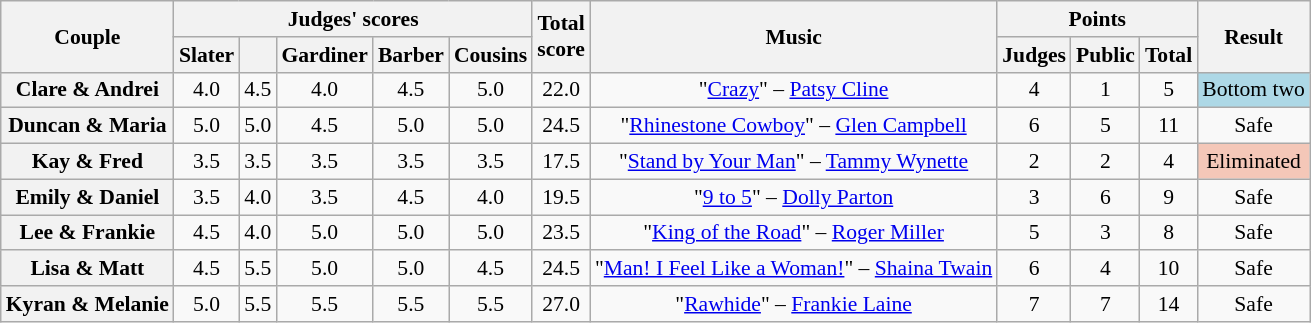<table class="wikitable sortable" style="text-align:center; font-size:90%">
<tr>
<th scope="col" rowspan=2>Couple</th>
<th scope="col" colspan=5 class="unsortable">Judges' scores</th>
<th scope="col" rowspan=2>Total<br>score</th>
<th scope="col" rowspan=2 class="unsortable">Music</th>
<th scope="col" colspan=3>Points</th>
<th scope="col" rowspan=2 class="unsortable">Result</th>
</tr>
<tr>
<th class="unsortable">Slater</th>
<th class="unsortable"></th>
<th class="unsortable">Gardiner</th>
<th class="unsortable">Barber</th>
<th class="unsortable">Cousins</th>
<th class="unsortable">Judges</th>
<th class="unsortable">Public</th>
<th>Total</th>
</tr>
<tr>
<th scope="row">Clare & Andrei</th>
<td>4.0</td>
<td>4.5</td>
<td>4.0</td>
<td>4.5</td>
<td>5.0</td>
<td>22.0</td>
<td>"<a href='#'>Crazy</a>" – <a href='#'>Patsy Cline</a></td>
<td>4</td>
<td>1</td>
<td>5</td>
<td bgcolor=lightblue>Bottom two</td>
</tr>
<tr>
<th scope="row">Duncan & Maria</th>
<td>5.0</td>
<td>5.0</td>
<td>4.5</td>
<td>5.0</td>
<td>5.0</td>
<td>24.5</td>
<td>"<a href='#'>Rhinestone Cowboy</a>" – <a href='#'>Glen Campbell</a></td>
<td>6</td>
<td>5</td>
<td>11</td>
<td>Safe</td>
</tr>
<tr>
<th scope="row">Kay & Fred</th>
<td>3.5</td>
<td>3.5</td>
<td>3.5</td>
<td>3.5</td>
<td>3.5</td>
<td>17.5</td>
<td>"<a href='#'>Stand by Your Man</a>" – <a href='#'>Tammy Wynette</a></td>
<td>2</td>
<td>2</td>
<td>4</td>
<td bgcolor="f4c7b8">Eliminated</td>
</tr>
<tr>
<th scope="row">Emily & Daniel</th>
<td>3.5</td>
<td>4.0</td>
<td>3.5</td>
<td>4.5</td>
<td>4.0</td>
<td>19.5</td>
<td>"<a href='#'>9 to 5</a>" – <a href='#'>Dolly Parton</a></td>
<td>3</td>
<td>6</td>
<td>9</td>
<td>Safe</td>
</tr>
<tr>
<th scope="row">Lee & Frankie</th>
<td>4.5</td>
<td>4.0</td>
<td>5.0</td>
<td>5.0</td>
<td>5.0</td>
<td>23.5</td>
<td>"<a href='#'>King of the Road</a>" – <a href='#'>Roger Miller</a></td>
<td>5</td>
<td>3</td>
<td>8</td>
<td>Safe</td>
</tr>
<tr>
<th scope="row">Lisa & Matt</th>
<td>4.5</td>
<td>5.5</td>
<td>5.0</td>
<td>5.0</td>
<td>4.5</td>
<td>24.5</td>
<td>"<a href='#'>Man! I Feel Like a Woman!</a>" – <a href='#'>Shaina Twain</a></td>
<td>6</td>
<td>4</td>
<td>10</td>
<td>Safe</td>
</tr>
<tr>
<th scope="row">Kyran & Melanie</th>
<td>5.0</td>
<td>5.5</td>
<td>5.5</td>
<td>5.5</td>
<td>5.5</td>
<td>27.0</td>
<td>"<a href='#'>Rawhide</a>" – <a href='#'>Frankie Laine</a></td>
<td>7</td>
<td>7</td>
<td>14</td>
<td>Safe</td>
</tr>
</table>
